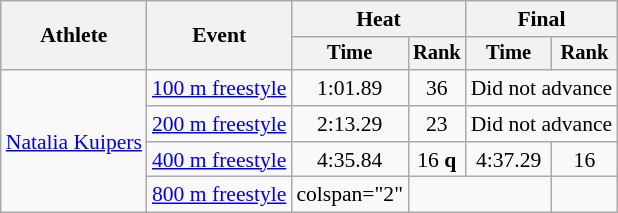<table class="wikitable" style="font-size:90%;text-align:center">
<tr>
<th rowspan="2">Athlete</th>
<th rowspan="2">Event</th>
<th colspan="2">Heat</th>
<th colspan="2">Final</th>
</tr>
<tr style="font-size:95%">
<th>Time</th>
<th>Rank</th>
<th>Time</th>
<th>Rank</th>
</tr>
<tr>
<td rowspan="4" align="left"><a href='#'>Natalia Kuipers</a></td>
<td align="left"><a href='#'>100 m freestyle</a></td>
<td>1:01.89</td>
<td>36</td>
<td colspan="2">Did not advance</td>
</tr>
<tr>
<td align="left"><a href='#'>200 m freestyle</a></td>
<td>2:13.29</td>
<td>23</td>
<td colspan="2">Did not advance</td>
</tr>
<tr>
<td align="left"><a href='#'>400 m freestyle</a></td>
<td>4:35.84</td>
<td>16 <strong>q</strong></td>
<td>4:37.29</td>
<td>16</td>
</tr>
<tr>
<td align="left"><a href='#'>800 m freestyle</a></td>
<td>colspan="2" </td>
<td colspan="2"></td>
</tr>
</table>
